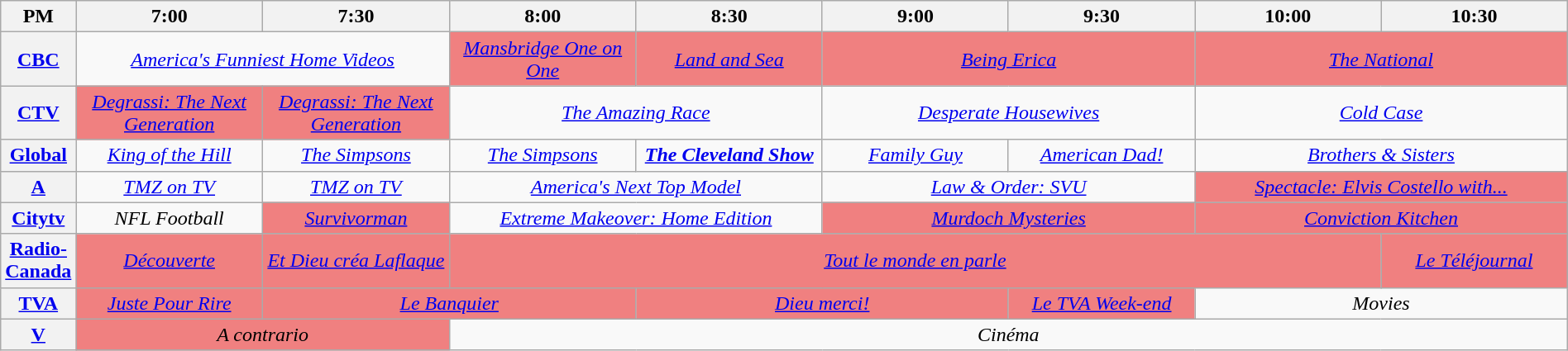<table class="wikitable" style="width:100%;">
<tr>
<th style="width:4%;">PM</th>
<th style="width:12%;">7:00</th>
<th style="width:12%;">7:30</th>
<th style="width:12%;">8:00</th>
<th style="width:12%;">8:30</th>
<th style="width:12%;">9:00</th>
<th style="width:12%;">9:30</th>
<th style="width:12%;">10:00</th>
<th style="width:12%;">10:30</th>
</tr>
<tr style="text-align:center;">
<th><a href='#'>CBC</a></th>
<td colspan="2"  style="text-align:center;"><em><a href='#'>America's Funniest Home Videos</a></em></td>
<td style="text-align:center; background:#f08080;"><em><a href='#'>Mansbridge One on One</a></em></td>
<td style="text-align:center; background:#f08080;"><em><a href='#'>Land and Sea</a></em></td>
<td colspan="2"  style="text-align:center; background:#f08080;"><em><a href='#'>Being Erica</a></em></td>
<td colspan="2"  style="text-align:center; background:#f08080;"><em><a href='#'>The National</a></em></td>
</tr>
<tr style="text-align:center;">
<th><a href='#'>CTV</a></th>
<td style="background:#f08080;"><em><a href='#'>Degrassi: The Next Generation</a></em></td>
<td style="background:#f08080;"><em><a href='#'>Degrassi: The Next Generation</a></em></td>
<td colspan="2"><em><a href='#'>The Amazing Race</a></em></td>
<td colspan="2"><em><a href='#'>Desperate Housewives</a></em></td>
<td colspan="2"><em><a href='#'>Cold Case</a></em></td>
</tr>
<tr style="text-align:center;">
<th><a href='#'>Global</a></th>
<td style="text-align:center;"><em><a href='#'>King of the Hill</a></em></td>
<td style="text-align:center;"><em><a href='#'>The Simpsons</a></em></td>
<td style="text-align:center;"><em><a href='#'>The Simpsons</a></em></td>
<td style="text-align:center;"><strong><em><a href='#'>The Cleveland Show</a></em></strong></td>
<td style="text-align:center;"><em><a href='#'>Family Guy</a></em></td>
<td style="text-align:center;"><em><a href='#'>American Dad!</a></em></td>
<td colspan="2" style="text-align:center;"><em><a href='#'>Brothers & Sisters</a></em></td>
</tr>
<tr style="text-align:center;">
<th><a href='#'>A</a></th>
<td><em><a href='#'>TMZ on TV</a></em></td>
<td><em><a href='#'>TMZ on TV</a></em></td>
<td colspan="2"><em><a href='#'>America's Next Top Model</a></em></td>
<td colspan="2"><em><a href='#'>Law & Order: SVU</a></em></td>
<td colspan="2" style="background:#f08080;"><em><a href='#'>Spectacle: Elvis Costello with...</a></em></td>
</tr>
<tr style="text-align:center;">
<th><a href='#'>Citytv</a></th>
<td style="text-align:center;"><em>NFL Football</em></td>
<td style="text-align:center; background:#f08080;"><em><a href='#'>Survivorman</a></em></td>
<td colspan="2" style="text-align:center;"><em><a href='#'>Extreme Makeover: Home Edition</a></em></td>
<td colspan="2"  style="text-align:center; background:#f08080;"><em><a href='#'>Murdoch Mysteries</a></em></td>
<td colspan="2"  style="text-align:center; background:#f08080;"><em><a href='#'>Conviction Kitchen</a></em></td>
</tr>
<tr style="text-align:center;">
<th><a href='#'>Radio-Canada</a></th>
<td style="text-align:center; background:#f08080;"><em><a href='#'>Découverte</a></em></td>
<td style="text-align:center; background:#f08080;"><em><a href='#'>Et Dieu créa Laflaque</a></em></td>
<td colspan="5"  style="text-align:center; background:#f08080;"><em><a href='#'>Tout le monde en parle</a></em></td>
<td style="text-align:center; background:#f08080;"><em><a href='#'>Le Téléjournal</a></em></td>
</tr>
<tr style="text-align:center;">
<th><a href='#'>TVA</a></th>
<td style="text-align:center; background:#f08080;"><em><a href='#'>Juste Pour Rire</a></em></td>
<td colspan="2"  style="text-align:center; background:#f08080;"><em><a href='#'>Le Banquier</a></em></td>
<td colspan="2"  style="text-align:center; background:#f08080;"><em><a href='#'>Dieu merci!</a></em></td>
<td style="text-align:center; background:#f08080;"><em><a href='#'>Le TVA Week-end</a></em></td>
<td colspan="2" style="text-align:center;"><em>Movies</em></td>
</tr>
<tr style="text-align:center;">
<th><a href='#'>V</a></th>
<td colspan="2"  style="text-align:center; background:#f08080;"><em>A contrario</em></td>
<td colspan="6" style="text-align:center;"><em>Cinéma</em></td>
</tr>
</table>
